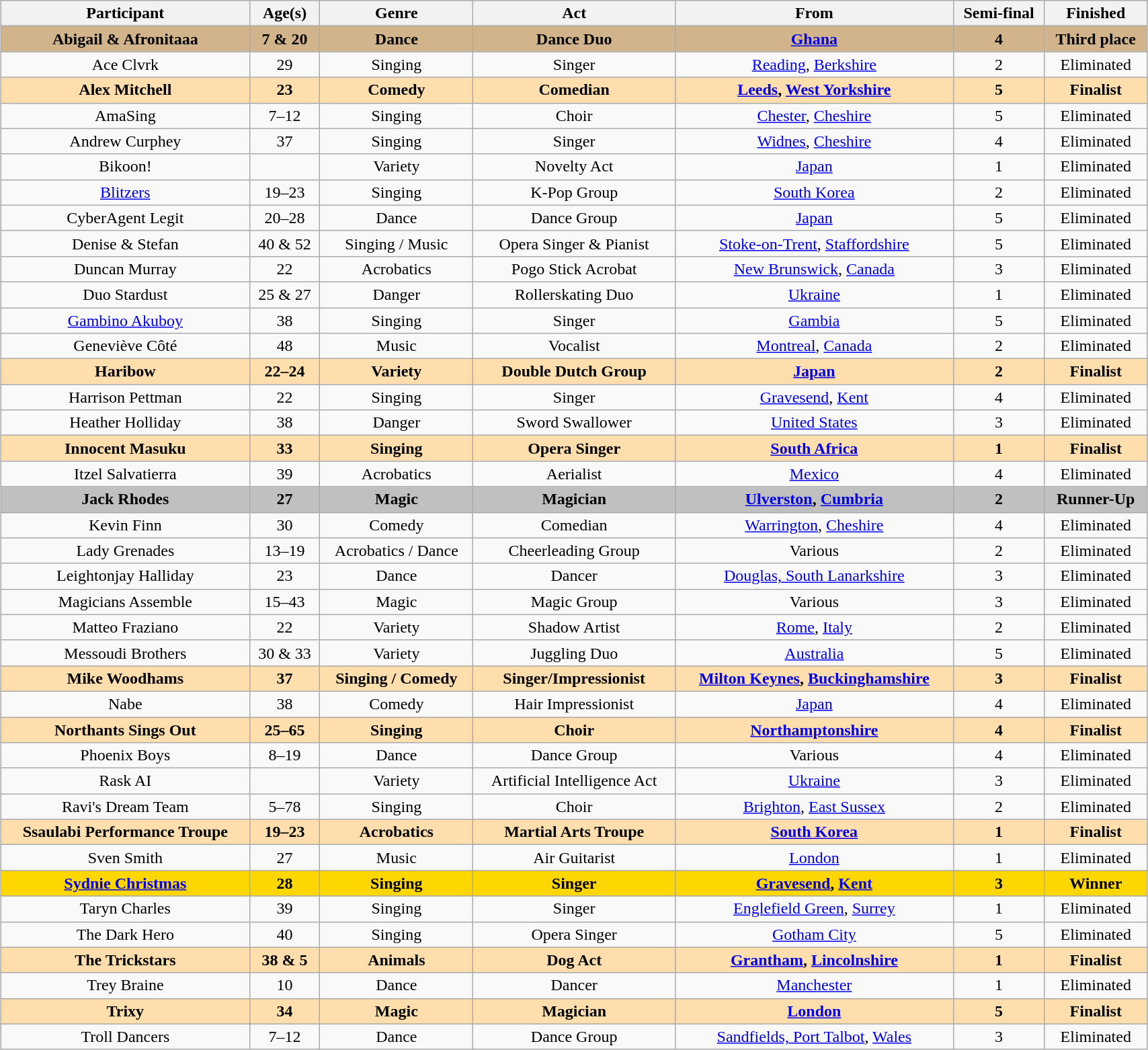<table class="wikitable sortable" style="margin-left: auto; margin-right: auto; border: none; width:90%; text-align:center;">
<tr>
<th>Participant</th>
<th class="unsortable">Age(s)</th>
<th>Genre</th>
<th class="unsortable">Act</th>
<th>From</th>
<th>Semi-final</th>
<th>Finished</th>
</tr>
<tr style="background:tan">
<td><strong>Abigail & Afronitaaa</strong></td>
<td><strong>7 & 20</strong></td>
<td><strong>Dance</strong></td>
<td><strong>Dance Duo</strong></td>
<td><strong><a href='#'>Ghana</a></strong></td>
<td><strong>4</strong></td>
<td><strong>Third place</strong></td>
</tr>
<tr>
<td>Ace Clvrk</td>
<td>29</td>
<td>Singing</td>
<td>Singer</td>
<td><a href='#'>Reading</a>, <a href='#'>Berkshire</a></td>
<td>2</td>
<td>Eliminated</td>
</tr>
<tr style="background:NavajoWhite">
<td><strong>Alex Mitchell</strong></td>
<td><strong>23</strong></td>
<td><strong>Comedy</strong></td>
<td><strong>Comedian</strong></td>
<td><strong><a href='#'>Leeds</a>, <a href='#'>West Yorkshire</a></strong></td>
<td><strong>5</strong></td>
<td><strong>Finalist</strong></td>
</tr>
<tr>
<td>AmaSing</td>
<td>7–12</td>
<td>Singing</td>
<td>Choir</td>
<td><a href='#'>Chester</a>, <a href='#'>Cheshire</a></td>
<td>5</td>
<td>Eliminated</td>
</tr>
<tr>
<td>Andrew Curphey</td>
<td>37</td>
<td>Singing</td>
<td>Singer</td>
<td><a href='#'>Widnes</a>, <a href='#'>Cheshire</a></td>
<td>4</td>
<td>Eliminated</td>
</tr>
<tr>
<td>Bikoon!</td>
<td></td>
<td>Variety</td>
<td>Novelty Act</td>
<td><a href='#'>Japan</a></td>
<td>1</td>
<td>Eliminated</td>
</tr>
<tr>
<td><a href='#'>Blitzers</a></td>
<td>19–23</td>
<td>Singing</td>
<td>K-Pop Group</td>
<td><a href='#'>South Korea</a></td>
<td>2</td>
<td>Eliminated</td>
</tr>
<tr>
<td>CyberAgent Legit </td>
<td>20–28</td>
<td>Dance</td>
<td>Dance Group</td>
<td><a href='#'>Japan</a></td>
<td>5</td>
<td>Eliminated</td>
</tr>
<tr>
<td>Denise & Stefan</td>
<td>40 & 52</td>
<td>Singing / Music</td>
<td>Opera Singer & Pianist</td>
<td><a href='#'>Stoke-on-Trent</a>, <a href='#'>Staffordshire</a></td>
<td>5</td>
<td>Eliminated</td>
</tr>
<tr>
<td>Duncan Murray</td>
<td>22</td>
<td>Acrobatics</td>
<td>Pogo Stick Acrobat</td>
<td><a href='#'>New Brunswick</a>, <a href='#'>Canada</a></td>
<td>3</td>
<td>Eliminated</td>
</tr>
<tr>
<td>Duo Stardust </td>
<td>25 & 27</td>
<td>Danger</td>
<td>Rollerskating Duo</td>
<td><a href='#'>Ukraine</a></td>
<td>1</td>
<td>Eliminated</td>
</tr>
<tr>
<td><a href='#'>Gambino Akuboy</a></td>
<td>38</td>
<td>Singing</td>
<td>Singer</td>
<td><a href='#'>Gambia</a></td>
<td>5</td>
<td>Eliminated</td>
</tr>
<tr>
<td>Geneviève Côté</td>
<td>48</td>
<td>Music</td>
<td>Vocalist</td>
<td><a href='#'>Montreal</a>, <a href='#'>Canada</a></td>
<td>2</td>
<td>Eliminated</td>
</tr>
<tr style="background:NavajoWhite">
<td><strong>Haribow</strong> </td>
<td><strong>22–24</strong></td>
<td><strong>Variety</strong></td>
<td><strong>Double Dutch Group</strong></td>
<td><strong><a href='#'>Japan</a></strong></td>
<td><strong>2</strong></td>
<td><strong>Finalist</strong></td>
</tr>
<tr>
<td>Harrison Pettman</td>
<td>22</td>
<td>Singing</td>
<td>Singer</td>
<td><a href='#'>Gravesend</a>, <a href='#'>Kent</a></td>
<td>4</td>
<td>Eliminated</td>
</tr>
<tr>
<td>Heather Holliday</td>
<td>38</td>
<td>Danger</td>
<td>Sword Swallower</td>
<td><a href='#'>United States</a></td>
<td>3</td>
<td>Eliminated</td>
</tr>
<tr style="background:NavajoWhite">
<td><strong>Innocent Masuku</strong></td>
<td><strong>33</strong></td>
<td><strong>Singing</strong></td>
<td><strong>Opera Singer</strong></td>
<td><strong><a href='#'>South Africa</a></strong></td>
<td><strong>1</strong></td>
<td><strong>Finalist</strong></td>
</tr>
<tr>
<td>Itzel Salvatierra</td>
<td>39</td>
<td>Acrobatics</td>
<td>Aerialist</td>
<td><a href='#'>Mexico</a></td>
<td>4</td>
<td>Eliminated</td>
</tr>
<tr style="background:silver">
<td><strong>Jack Rhodes</strong></td>
<td><strong>27</strong></td>
<td><strong>Magic</strong></td>
<td><strong>Magician</strong></td>
<td><strong><a href='#'>Ulverston</a>, <a href='#'>Cumbria</a></strong></td>
<td><strong>2</strong></td>
<td><strong>Runner-Up</strong></td>
</tr>
<tr>
<td>Kevin Finn</td>
<td>30</td>
<td>Comedy</td>
<td>Comedian</td>
<td><a href='#'>Warrington</a>, <a href='#'>Cheshire</a></td>
<td>4</td>
<td>Eliminated</td>
</tr>
<tr>
<td>Lady Grenades</td>
<td>13–19</td>
<td>Acrobatics / Dance</td>
<td>Cheerleading Group</td>
<td>Various</td>
<td>2</td>
<td>Eliminated</td>
</tr>
<tr>
<td>Leightonjay Halliday</td>
<td>23</td>
<td>Dance</td>
<td>Dancer</td>
<td><a href='#'>Douglas, South Lanarkshire</a></td>
<td>3</td>
<td>Eliminated</td>
</tr>
<tr>
<td>Magicians Assemble</td>
<td>15–43</td>
<td>Magic</td>
<td>Magic Group</td>
<td>Various</td>
<td>3</td>
<td>Eliminated</td>
</tr>
<tr>
<td>Matteo Fraziano</td>
<td>22</td>
<td>Variety</td>
<td>Shadow Artist</td>
<td><a href='#'>Rome</a>, <a href='#'>Italy</a></td>
<td>2</td>
<td>Eliminated</td>
</tr>
<tr>
<td>Messoudi Brothers</td>
<td>30 & 33</td>
<td>Variety</td>
<td>Juggling Duo</td>
<td><a href='#'>Australia</a></td>
<td>5</td>
<td>Eliminated</td>
</tr>
<tr style="background:NavajoWhite">
<td><strong>Mike Woodhams</strong></td>
<td><strong>37</strong></td>
<td><strong>Singing / Comedy</strong></td>
<td><strong>Singer/Impressionist</strong></td>
<td><strong><a href='#'>Milton Keynes</a>, <a href='#'>Buckinghamshire</a></strong></td>
<td><strong>3</strong></td>
<td><strong>Finalist</strong></td>
</tr>
<tr>
<td>Nabe </td>
<td>38</td>
<td>Comedy</td>
<td>Hair Impressionist</td>
<td><a href='#'>Japan</a></td>
<td>4</td>
<td>Eliminated</td>
</tr>
<tr style="background:NavajoWhite">
<td><strong>Northants Sings Out</strong></td>
<td><strong>25–65</strong></td>
<td><strong>Singing</strong></td>
<td><strong>Choir</strong></td>
<td><strong><a href='#'>Northamptonshire</a></strong></td>
<td><strong>4</strong></td>
<td><strong>Finalist</strong></td>
</tr>
<tr>
<td>Phoenix Boys </td>
<td>8–19</td>
<td>Dance</td>
<td>Dance Group</td>
<td>Various</td>
<td>4</td>
<td>Eliminated</td>
</tr>
<tr>
<td>Rask AI</td>
<td></td>
<td>Variety</td>
<td>Artificial Intelligence Act</td>
<td><a href='#'>Ukraine</a></td>
<td>3</td>
<td>Eliminated</td>
</tr>
<tr>
<td>Ravi's Dream Team </td>
<td>5–78</td>
<td>Singing</td>
<td>Choir</td>
<td><a href='#'>Brighton</a>, <a href='#'>East Sussex</a></td>
<td>2</td>
<td>Eliminated</td>
</tr>
<tr style="background:NavajoWhite">
<td><strong>Ssaulabi Performance Troupe</strong> </td>
<td><strong>19–23</strong></td>
<td><strong>Acrobatics</strong></td>
<td><strong>Martial Arts Troupe</strong></td>
<td><strong><a href='#'>South Korea</a></strong></td>
<td><strong>1</strong></td>
<td><strong>Finalist</strong></td>
</tr>
<tr>
<td>Sven Smith</td>
<td>27</td>
<td>Music</td>
<td>Air Guitarist</td>
<td><a href='#'>London</a></td>
<td>1</td>
<td>Eliminated</td>
</tr>
<tr style="background:gold">
<td><strong><a href='#'>Sydnie Christmas</a></strong> </td>
<td><strong>28</strong></td>
<td><strong>Singing</strong></td>
<td><strong>Singer</strong></td>
<td><strong><a href='#'>Gravesend</a>, <a href='#'>Kent</a></strong></td>
<td><strong>3</strong></td>
<td><strong>Winner</strong></td>
</tr>
<tr>
<td>Taryn Charles </td>
<td>39</td>
<td>Singing</td>
<td>Singer</td>
<td><a href='#'>Englefield Green</a>, <a href='#'>Surrey</a></td>
<td>1</td>
<td>Eliminated</td>
</tr>
<tr>
<td>The Dark Hero</td>
<td>40</td>
<td>Singing</td>
<td>Opera Singer</td>
<td><a href='#'>Gotham City</a></td>
<td>5</td>
<td>Eliminated</td>
</tr>
<tr style="background:NavajoWhite">
<td><strong> The Trickstars</strong> </td>
<td><strong> 38 & 5</strong></td>
<td><strong> Animals</strong></td>
<td><strong> Dog Act</strong></td>
<td><strong><a href='#'>Grantham</a>, <a href='#'>Lincolnshire</a></strong></td>
<td><strong> 1</strong></td>
<td><strong>Finalist</strong></td>
</tr>
<tr>
<td>Trey Braine</td>
<td>10</td>
<td>Dance</td>
<td>Dancer</td>
<td><a href='#'>Manchester</a></td>
<td>1</td>
<td>Eliminated</td>
</tr>
<tr style="background:NavajoWhite">
<td><strong>Trixy</strong></td>
<td><strong>34</strong></td>
<td><strong>Magic</strong></td>
<td><strong>Magician</strong></td>
<td><strong><a href='#'>London</a></strong></td>
<td><strong>5</strong></td>
<td><strong>Finalist</strong></td>
</tr>
<tr>
<td>Troll Dancers</td>
<td>7–12</td>
<td>Dance</td>
<td>Dance Group</td>
<td><a href='#'>Sandfields, Port Talbot</a>, <a href='#'>Wales</a></td>
<td>3</td>
<td>Eliminated</td>
</tr>
</table>
